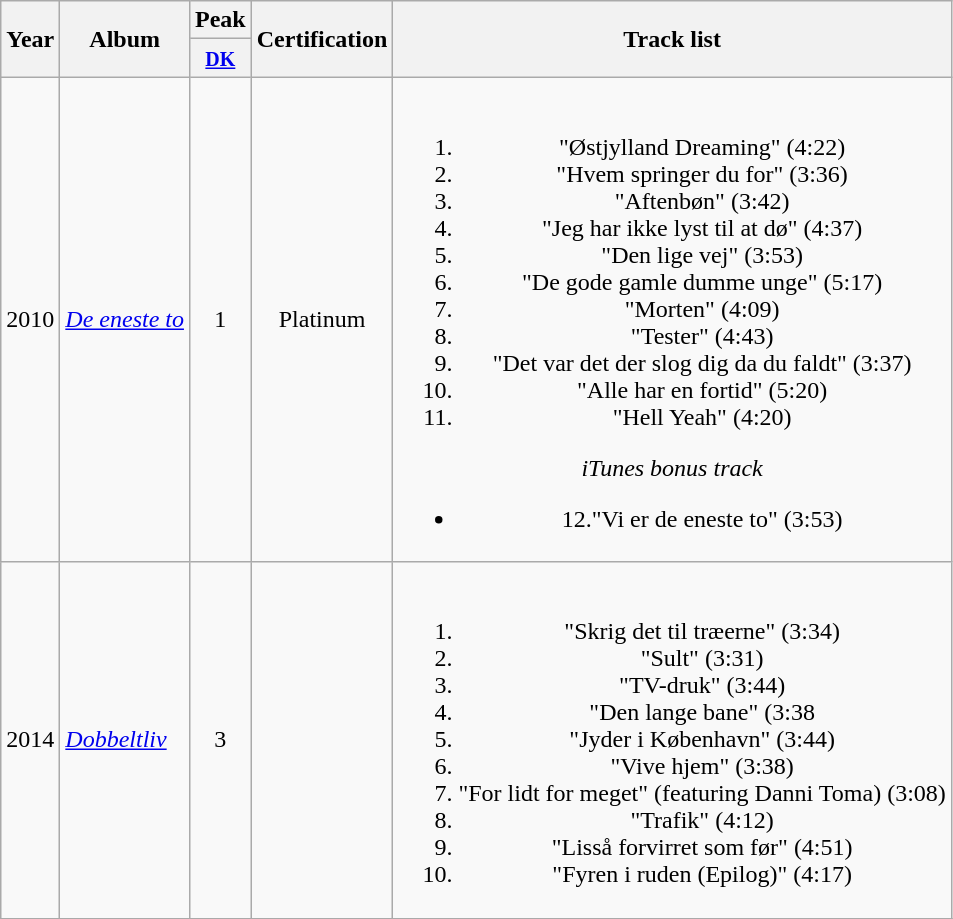<table class="wikitable">
<tr>
<th width="20" rowspan="2" style="text-align:center;">Year</th>
<th rowspan="2">Album</th>
<th colspan="1">Peak</th>
<th rowspan="2">Certification</th>
<th rowspan="2">Track list</th>
</tr>
<tr>
<th align="center"><a href='#'><small>DK</small></a><br></th>
</tr>
<tr>
<td align="center">2010</td>
<td><em><a href='#'>De eneste to</a></em></td>
<td align="center">1</td>
<td align="center">Platinum</td>
<td align="center"><br><ol><li>"Østjylland Dreaming" (4:22)</li><li>"Hvem springer du for" (3:36)</li><li>"Aftenbøn" (3:42)</li><li>"Jeg har ikke lyst til at dø" (4:37)</li><li>"Den lige vej" (3:53)</li><li>"De gode gamle dumme unge" (5:17)</li><li>"Morten" (4:09)</li><li>"Tester" (4:43)</li><li>"Det var det der slog dig da du faldt" (3:37)</li><li>"Alle har en fortid" (5:20)</li><li>"Hell Yeah" (4:20)</li></ol><em>iTunes bonus track</em><ul><li>12."Vi er de eneste to" (3:53)</li></ul></td>
</tr>
<tr>
<td align="center">2014</td>
<td><em><a href='#'>Dobbeltliv</a></em></td>
<td align="center">3</td>
<td align="center"></td>
<td align="center"><br><ol><li>"Skrig det til træerne" (3:34)</li><li>"Sult" (3:31)</li><li>"TV-druk" (3:44)</li><li>"Den lange bane" (3:38</li><li>"Jyder i København" (3:44)</li><li>"Vive hjem" (3:38)</li><li>"For lidt for meget" (featuring Danni Toma) (3:08)</li><li>"Trafik" (4:12)</li><li>"Lisså forvirret som før" (4:51)</li><li>"Fyren i ruden (Epilog)" (4:17)</li></ol></td>
</tr>
<tr>
</tr>
</table>
